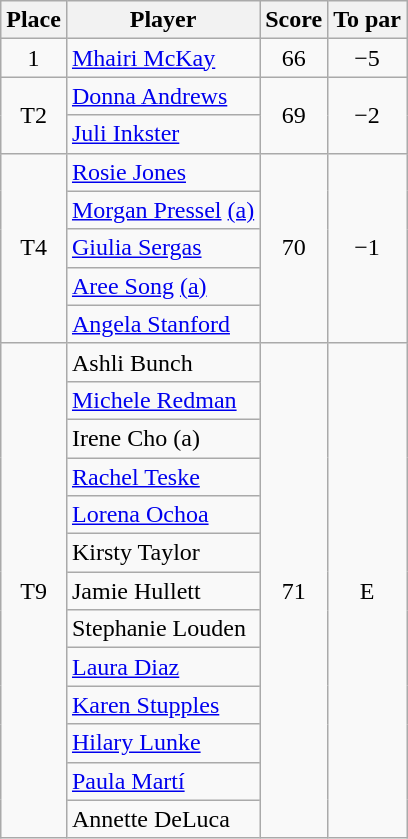<table class="wikitable">
<tr>
<th>Place</th>
<th>Player</th>
<th>Score</th>
<th>To par</th>
</tr>
<tr>
<td align=center>1</td>
<td> <a href='#'>Mhairi McKay</a></td>
<td align=center>66</td>
<td align=center>−5</td>
</tr>
<tr>
<td align=center rowspan=2>T2</td>
<td> <a href='#'>Donna Andrews</a></td>
<td align=center rowspan=2>69</td>
<td align=center rowspan=2>−2</td>
</tr>
<tr>
<td> <a href='#'>Juli Inkster</a></td>
</tr>
<tr>
<td align=center rowspan=5>T4</td>
<td> <a href='#'>Rosie Jones</a></td>
<td align=center rowspan=5>70</td>
<td align=center rowspan=5>−1</td>
</tr>
<tr>
<td> <a href='#'>Morgan Pressel</a> <a href='#'>(a)</a></td>
</tr>
<tr>
<td> <a href='#'>Giulia Sergas</a></td>
</tr>
<tr>
<td> <a href='#'>Aree Song</a> <a href='#'>(a)</a></td>
</tr>
<tr>
<td> <a href='#'>Angela Stanford</a></td>
</tr>
<tr>
<td align=center rowspan=13>T9</td>
<td> Ashli Bunch</td>
<td align=center rowspan=13>71</td>
<td align=center rowspan=13>E</td>
</tr>
<tr>
<td> <a href='#'>Michele Redman</a></td>
</tr>
<tr>
<td> Irene Cho (a)</td>
</tr>
<tr>
<td> <a href='#'>Rachel Teske</a></td>
</tr>
<tr>
<td> <a href='#'>Lorena Ochoa</a></td>
</tr>
<tr>
<td> Kirsty Taylor</td>
</tr>
<tr>
<td> Jamie Hullett</td>
</tr>
<tr>
<td> Stephanie Louden</td>
</tr>
<tr>
<td> <a href='#'>Laura Diaz</a></td>
</tr>
<tr>
<td> <a href='#'>Karen Stupples</a></td>
</tr>
<tr>
<td> <a href='#'>Hilary Lunke</a></td>
</tr>
<tr>
<td> <a href='#'>Paula Martí</a></td>
</tr>
<tr>
<td> Annette DeLuca</td>
</tr>
</table>
